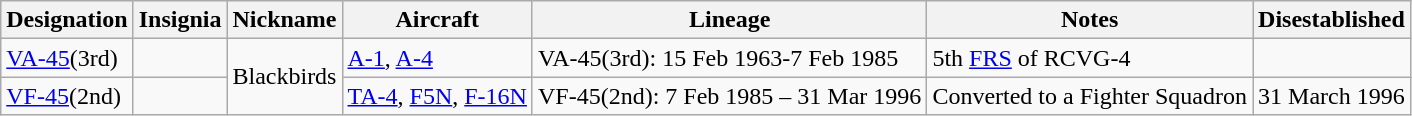<table class="wikitable">
<tr>
<th>Designation</th>
<th>Insignia</th>
<th>Nickname</th>
<th>Aircraft</th>
<th>Lineage</th>
<th>Notes</th>
<th>Disestablished</th>
</tr>
<tr>
<td><a href='#'>VA-45</a>(3rd)</td>
<td></td>
<td Rowspan="2">Blackbirds</td>
<td><a href='#'>A-1</a>, <a href='#'>A-4</a></td>
<td>VA-45(3rd): 15 Feb 1963-7 Feb 1985</td>
<td>5th <a href='#'>FRS</a> of RCVG-4</td>
</tr>
<tr>
<td><a href='#'>VF-45</a>(2nd)</td>
<td></td>
<td><a href='#'>TA-4</a>, <a href='#'>F5N</a>, <a href='#'>F-16N</a></td>
<td style="white-space: nowrap;">VF-45(2nd): 7 Feb 1985 – 31 Mar 1996</td>
<td>Converted to a Fighter Squadron</td>
<td>31 March 1996</td>
</tr>
</table>
